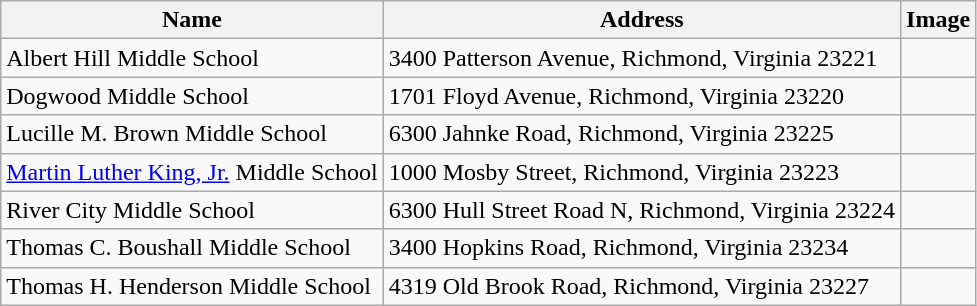<table class="wikitable">
<tr>
<th>Name</th>
<th>Address</th>
<th>Image</th>
</tr>
<tr>
<td>Albert Hill Middle School</td>
<td>3400 Patterson Avenue, Richmond, Virginia 23221</td>
<td></td>
</tr>
<tr>
<td>Dogwood Middle School</td>
<td>1701 Floyd Avenue, Richmond, Virginia 23220</td>
<td></td>
</tr>
<tr>
<td>Lucille M. Brown Middle School</td>
<td>6300 Jahnke Road, Richmond, Virginia 23225</td>
<td></td>
</tr>
<tr>
<td><a href='#'>Martin Luther King, Jr.</a> Middle School</td>
<td>1000 Mosby Street, Richmond, Virginia 23223</td>
<td></td>
</tr>
<tr>
<td>River City Middle School</td>
<td>6300 Hull Street Road N, Richmond, Virginia 23224</td>
<td></td>
</tr>
<tr>
<td>Thomas C. Boushall Middle School</td>
<td>3400 Hopkins Road, Richmond, Virginia 23234</td>
<td></td>
</tr>
<tr>
<td>Thomas H. Henderson Middle School</td>
<td>4319 Old Brook Road, Richmond, Virginia 23227</td>
<td></td>
</tr>
</table>
